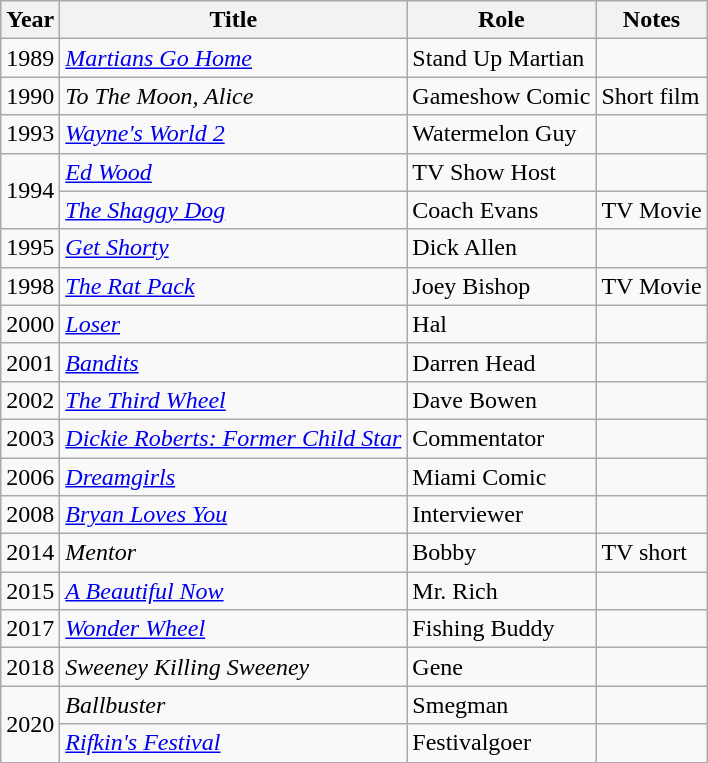<table class="wikitable">
<tr>
<th>Year</th>
<th>Title</th>
<th>Role</th>
<th>Notes</th>
</tr>
<tr>
<td>1989</td>
<td><em><a href='#'>Martians Go Home</a></em></td>
<td>Stand Up Martian</td>
<td></td>
</tr>
<tr>
<td>1990</td>
<td><em>To The Moon, Alice</em></td>
<td>Gameshow Comic</td>
<td>Short film</td>
</tr>
<tr>
<td>1993</td>
<td><em><a href='#'>Wayne's World 2</a></em></td>
<td>Watermelon Guy</td>
<td></td>
</tr>
<tr>
<td rowspan="2">1994</td>
<td><em><a href='#'>Ed Wood</a></em></td>
<td>TV Show Host</td>
<td></td>
</tr>
<tr>
<td><em><a href='#'>The Shaggy Dog</a></em></td>
<td>Coach Evans</td>
<td>TV Movie</td>
</tr>
<tr>
<td>1995</td>
<td><em><a href='#'>Get Shorty</a></em></td>
<td>Dick Allen</td>
<td></td>
</tr>
<tr>
<td>1998</td>
<td><em><a href='#'>The Rat Pack</a></em></td>
<td>Joey Bishop</td>
<td>TV Movie</td>
</tr>
<tr>
<td>2000</td>
<td><em><a href='#'>Loser</a></em></td>
<td>Hal</td>
<td></td>
</tr>
<tr>
<td>2001</td>
<td><em><a href='#'>Bandits</a></em></td>
<td>Darren Head</td>
<td></td>
</tr>
<tr>
<td>2002</td>
<td><em><a href='#'>The Third Wheel</a></em></td>
<td>Dave Bowen</td>
<td></td>
</tr>
<tr>
<td>2003</td>
<td><em><a href='#'>Dickie Roberts: Former Child Star</a></em></td>
<td>Commentator</td>
<td></td>
</tr>
<tr>
<td>2006</td>
<td><em><a href='#'>Dreamgirls</a></em></td>
<td>Miami Comic</td>
<td></td>
</tr>
<tr>
<td>2008</td>
<td><em><a href='#'>Bryan Loves You</a></em></td>
<td>Interviewer</td>
<td></td>
</tr>
<tr>
<td>2014</td>
<td><em>Mentor</em></td>
<td>Bobby</td>
<td>TV short</td>
</tr>
<tr>
<td>2015</td>
<td><em><a href='#'>A Beautiful Now</a></em></td>
<td>Mr. Rich</td>
<td></td>
</tr>
<tr>
<td>2017</td>
<td><em><a href='#'>Wonder Wheel</a></em></td>
<td>Fishing Buddy</td>
<td></td>
</tr>
<tr>
<td>2018</td>
<td><em>Sweeney Killing Sweeney</em></td>
<td>Gene</td>
<td></td>
</tr>
<tr>
<td rowspan="2">2020</td>
<td><em>Ballbuster</em></td>
<td>Smegman</td>
<td></td>
</tr>
<tr>
<td><em><a href='#'>Rifkin's Festival</a></em></td>
<td>Festivalgoer</td>
<td></td>
</tr>
</table>
